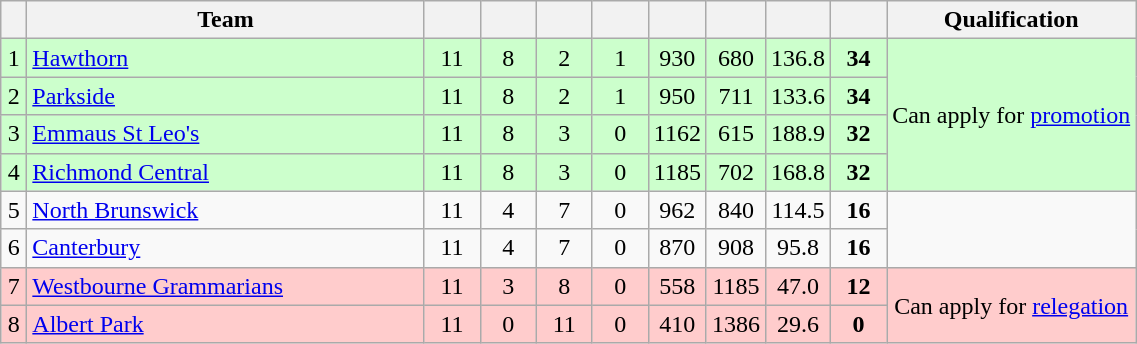<table class="wikitable" style="text-align:center; margin-bottom:0">
<tr>
<th style="width:10px"></th>
<th style="width:35%;">Team</th>
<th style="width:30px;"></th>
<th style="width:30px;"></th>
<th style="width:30px;"></th>
<th style="width:30px;"></th>
<th style="width:30px;"></th>
<th style="width:30px;"></th>
<th style="width:30px;"></th>
<th style="width:30px;"></th>
<th>Qualification</th>
</tr>
<tr style="background:#ccffcc;">
<td>1</td>
<td style="text-align:left;"><a href='#'>Hawthorn</a></td>
<td>11</td>
<td>8</td>
<td>2</td>
<td>1</td>
<td>930</td>
<td>680</td>
<td>136.8</td>
<td><strong>34</strong></td>
<td rowspan=4>Can apply for <a href='#'>promotion</a></td>
</tr>
<tr style="background:#ccffcc;">
<td>2</td>
<td style="text-align:left;"><a href='#'>Parkside</a></td>
<td>11</td>
<td>8</td>
<td>2</td>
<td>1</td>
<td>950</td>
<td>711</td>
<td>133.6</td>
<td><strong>34</strong></td>
</tr>
<tr style="background:#ccffcc;">
<td>3</td>
<td style="text-align:left;"><a href='#'>Emmaus St Leo's</a></td>
<td>11</td>
<td>8</td>
<td>3</td>
<td>0</td>
<td>1162</td>
<td>615</td>
<td>188.9</td>
<td><strong>32</strong></td>
</tr>
<tr style="background:#ccffcc;">
<td>4</td>
<td style="text-align:left;"><a href='#'>Richmond Central</a></td>
<td>11</td>
<td>8</td>
<td>3</td>
<td>0</td>
<td>1185</td>
<td>702</td>
<td>168.8</td>
<td><strong>32</strong></td>
</tr>
<tr>
<td>5</td>
<td style="text-align:left;"><a href='#'>North Brunswick</a></td>
<td>11</td>
<td>4</td>
<td>7</td>
<td>0</td>
<td>962</td>
<td>840</td>
<td>114.5</td>
<td><strong>16</strong></td>
</tr>
<tr>
<td>6</td>
<td style="text-align:left;"><a href='#'>Canterbury</a></td>
<td>11</td>
<td>4</td>
<td>7</td>
<td>0</td>
<td>870</td>
<td>908</td>
<td>95.8</td>
<td><strong>16</strong></td>
</tr>
<tr style="background:#FFCCCC;">
<td>7</td>
<td style="text-align:left;"><a href='#'>Westbourne Grammarians</a></td>
<td>11</td>
<td>3</td>
<td>8</td>
<td>0</td>
<td>558</td>
<td>1185</td>
<td>47.0</td>
<td><strong>12</strong></td>
<td rowspan=2>Can apply for <a href='#'>relegation</a></td>
</tr>
<tr style="background:#FFCCCC;">
<td>8</td>
<td style="text-align:left;"><a href='#'>Albert Park</a></td>
<td>11</td>
<td>0</td>
<td>11</td>
<td>0</td>
<td>410</td>
<td>1386</td>
<td>29.6</td>
<td><strong>0</strong></td>
</tr>
</table>
